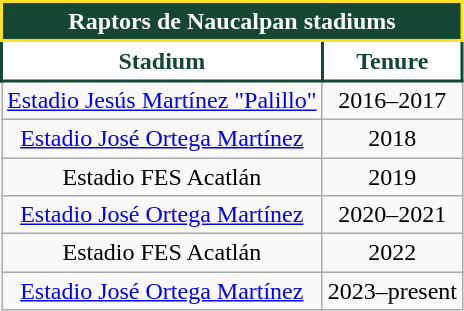<table class="wikitable floatleft" style="text-align:center">
<tr>
<td colspan="2" style="background:#154734; color:white; text-align: center; border:2px solid #FBE122;"><strong>Raptors de Naucalpan stadiums</strong></td>
</tr>
<tr>
<th style="background:white; color:#154734; text-align: center; border:2px solid #154734;">Stadium</th>
<th style="background:white; color:#154734; text-align: center; border:2px solid #154734;">Tenure</th>
</tr>
<tr>
<td><a href='#'>Estadio Jesús Martínez "Palillo"</a></td>
<td>2016–2017</td>
</tr>
<tr>
<td><a href='#'>Estadio José Ortega Martínez</a></td>
<td>2018</td>
</tr>
<tr>
<td>Estadio FES Acatlán</td>
<td>2019</td>
</tr>
<tr>
<td><a href='#'>Estadio José Ortega Martínez</a></td>
<td>2020–2021</td>
</tr>
<tr>
<td>Estadio FES Acatlán</td>
<td>2022</td>
</tr>
<tr>
<td><a href='#'>Estadio José Ortega Martínez</a></td>
<td>2023–present</td>
</tr>
</table>
